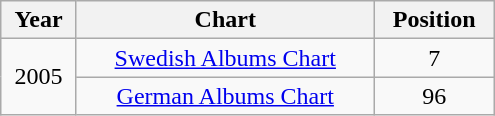<table class="wikitable" width="330px">
<tr>
<th align="center">Year</th>
<th align="center">Chart</th>
<th align="center">Position</th>
</tr>
<tr>
<td align="center" rowspan="2">2005</td>
<td align="center"><a href='#'>Swedish Albums Chart</a></td>
<td align="center">7</td>
</tr>
<tr>
<td align="center"><a href='#'>German Albums Chart</a></td>
<td align="center">96</td>
</tr>
</table>
